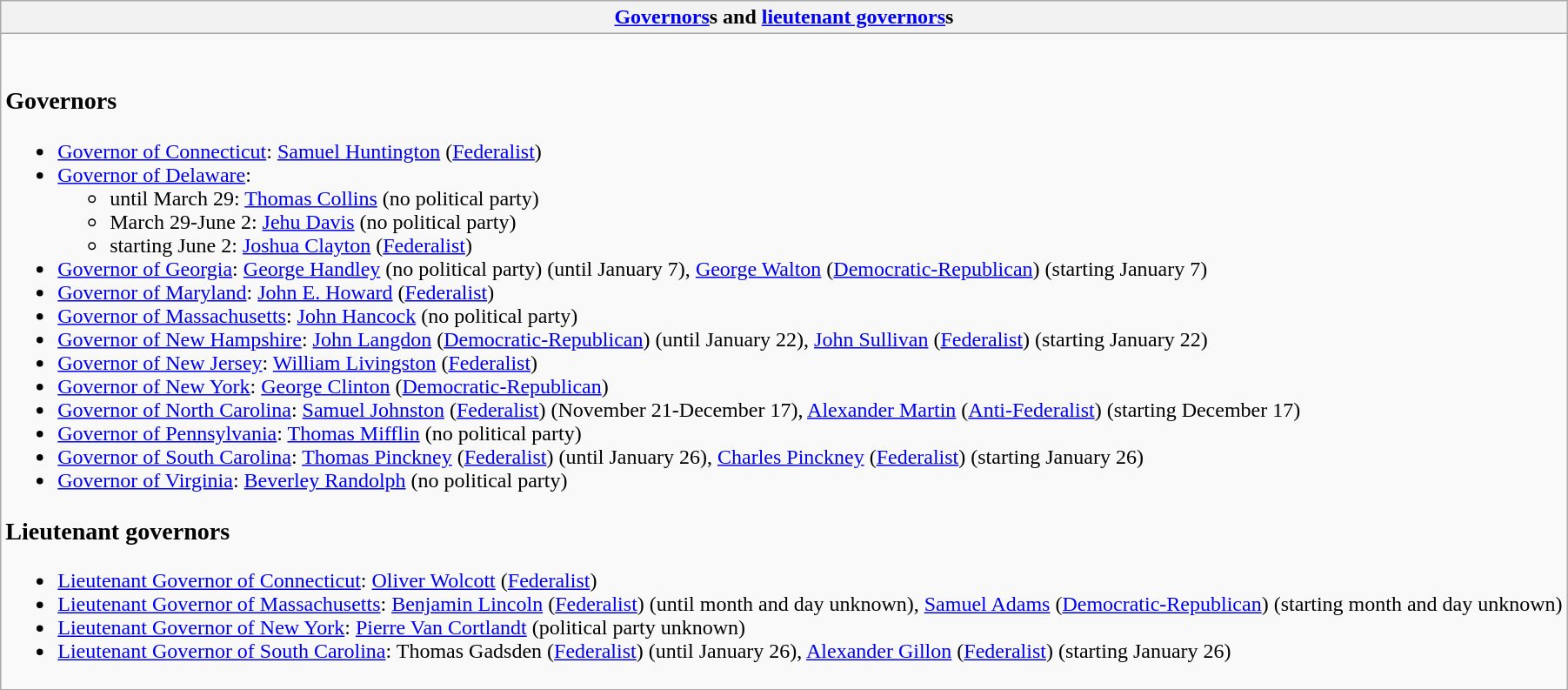<table class="wikitable collapsible collapsed">
<tr>
<th><a href='#'>Governors</a>s and <a href='#'>lieutenant governors</a>s</th>
</tr>
<tr>
<td><br><h3>Governors</h3><ul><li><a href='#'>Governor of Connecticut</a>: <a href='#'>Samuel Huntington</a> (<a href='#'>Federalist</a>)</li><li><a href='#'>Governor of Delaware</a>:<ul><li>until March 29: <a href='#'>Thomas Collins</a> (no political party)</li><li>March 29-June 2: <a href='#'>Jehu Davis</a> (no political party)</li><li>starting June 2: <a href='#'>Joshua Clayton</a> (<a href='#'>Federalist</a>)</li></ul></li><li><a href='#'>Governor of Georgia</a>: <a href='#'>George Handley</a> (no political party) (until January 7), <a href='#'>George Walton</a> (<a href='#'>Democratic-Republican</a>) (starting January 7)</li><li><a href='#'>Governor of Maryland</a>: <a href='#'>John E. Howard</a> (<a href='#'>Federalist</a>)</li><li><a href='#'>Governor of Massachusetts</a>: <a href='#'>John Hancock</a> (no political party)</li><li><a href='#'>Governor of New Hampshire</a>: <a href='#'>John Langdon</a> (<a href='#'>Democratic-Republican</a>) (until January 22), <a href='#'>John Sullivan</a> (<a href='#'>Federalist</a>) (starting January 22)</li><li><a href='#'>Governor of New Jersey</a>: <a href='#'>William Livingston</a> (<a href='#'>Federalist</a>)</li><li><a href='#'>Governor of New York</a>: <a href='#'>George Clinton</a> (<a href='#'>Democratic-Republican</a>)</li><li><a href='#'>Governor of North Carolina</a>: <a href='#'>Samuel Johnston</a> (<a href='#'>Federalist</a>) (November 21-December 17), <a href='#'>Alexander Martin</a> (<a href='#'>Anti-Federalist</a>) (starting December 17)</li><li><a href='#'>Governor of Pennsylvania</a>: <a href='#'>Thomas Mifflin</a> (no political party)</li><li><a href='#'>Governor of South Carolina</a>: <a href='#'>Thomas Pinckney</a> (<a href='#'>Federalist</a>) (until January 26), <a href='#'>Charles Pinckney</a> (<a href='#'>Federalist</a>) (starting January 26)</li><li><a href='#'>Governor of Virginia</a>: <a href='#'>Beverley Randolph</a> (no political party)</li></ul><h3>Lieutenant governors</h3><ul><li><a href='#'>Lieutenant Governor of Connecticut</a>: <a href='#'>Oliver Wolcott</a> (<a href='#'>Federalist</a>)</li><li><a href='#'>Lieutenant Governor of Massachusetts</a>: <a href='#'>Benjamin Lincoln</a> (<a href='#'>Federalist</a>) (until month and day unknown), <a href='#'>Samuel Adams</a> (<a href='#'>Democratic-Republican</a>) (starting month and day unknown)</li><li><a href='#'>Lieutenant Governor of New York</a>: <a href='#'>Pierre Van Cortlandt</a> (political party unknown)</li><li><a href='#'>Lieutenant Governor of South Carolina</a>: Thomas Gadsden (<a href='#'>Federalist</a>) (until January 26), <a href='#'>Alexander Gillon</a> (<a href='#'>Federalist</a>) (starting January 26)</li></ul></td>
</tr>
</table>
